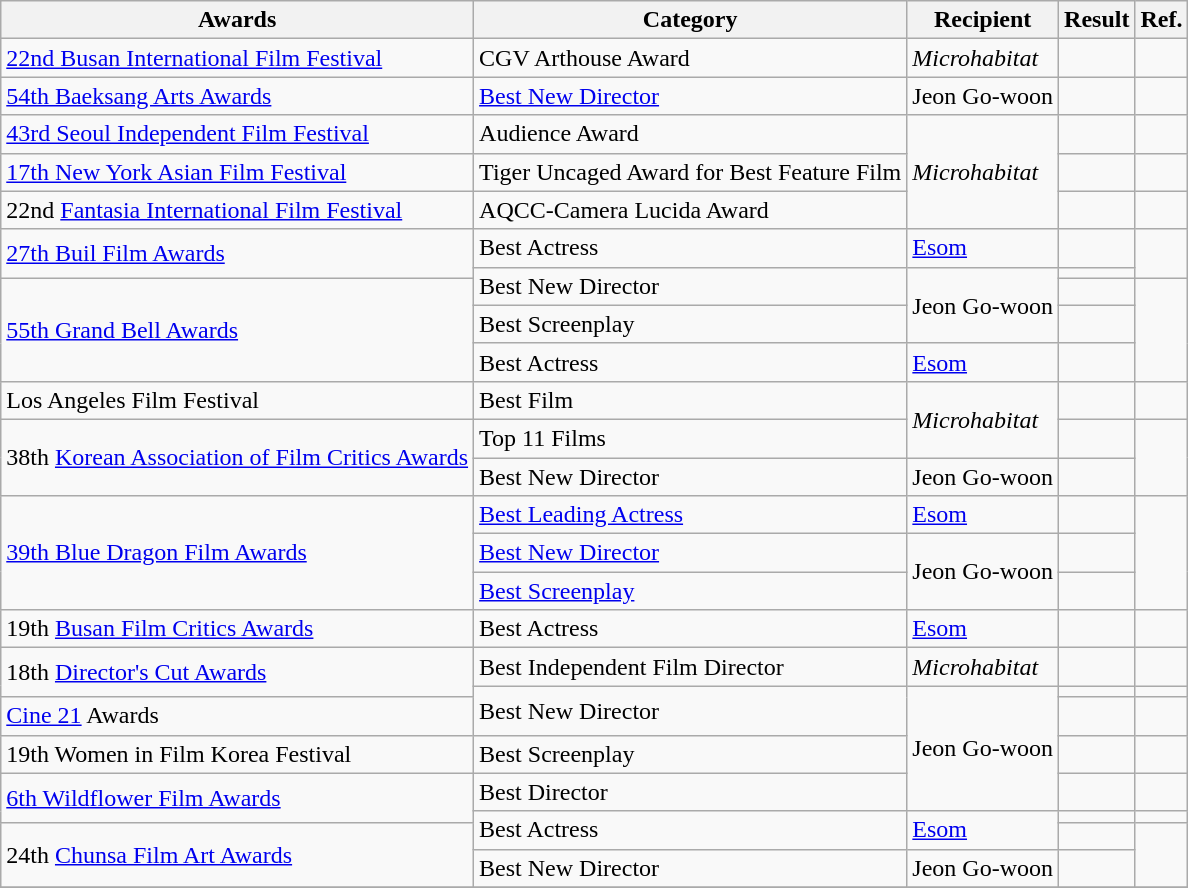<table class="wikitable sortable">
<tr>
<th>Awards</th>
<th>Category</th>
<th>Recipient</th>
<th>Result</th>
<th>Ref.</th>
</tr>
<tr>
<td><a href='#'>22nd Busan International Film Festival</a></td>
<td>CGV Arthouse Award</td>
<td><em>Microhabitat</em></td>
<td></td>
<td></td>
</tr>
<tr>
<td><a href='#'>54th Baeksang Arts Awards</a></td>
<td><a href='#'>Best New Director</a></td>
<td>Jeon Go-woon</td>
<td></td>
<td></td>
</tr>
<tr>
<td><a href='#'>43rd Seoul Independent Film Festival</a></td>
<td>Audience Award</td>
<td rowspan=3><em>Microhabitat</em></td>
<td></td>
<td></td>
</tr>
<tr>
<td><a href='#'>17th New York Asian Film Festival</a></td>
<td>Tiger Uncaged Award for Best Feature Film</td>
<td></td>
<td></td>
</tr>
<tr>
<td>22nd <a href='#'>Fantasia International Film Festival</a></td>
<td>AQCC-Camera Lucida Award</td>
<td></td>
<td></td>
</tr>
<tr>
<td rowspan=2><a href='#'>27th Buil Film Awards</a></td>
<td>Best Actress</td>
<td><a href='#'>Esom</a></td>
<td></td>
<td rowspan=2></td>
</tr>
<tr>
<td rowspan=2>Best New Director</td>
<td rowspan=3>Jeon Go-woon</td>
<td></td>
</tr>
<tr>
<td rowspan=3><a href='#'>55th Grand Bell Awards</a></td>
<td></td>
<td rowspan=3></td>
</tr>
<tr>
<td>Best Screenplay</td>
<td></td>
</tr>
<tr>
<td>Best Actress</td>
<td><a href='#'>Esom</a></td>
<td></td>
</tr>
<tr>
<td>Los Angeles Film Festival</td>
<td>Best Film</td>
<td rowspan=2><em>Microhabitat</em></td>
<td></td>
<td></td>
</tr>
<tr>
<td rowspan=2>38th <a href='#'>Korean Association of Film Critics Awards</a></td>
<td>Top 11 Films</td>
<td></td>
<td rowspan=2></td>
</tr>
<tr>
<td>Best New Director</td>
<td>Jeon Go-woon</td>
<td></td>
</tr>
<tr>
<td rowspan=3><a href='#'>39th Blue Dragon Film Awards</a></td>
<td><a href='#'>Best Leading Actress</a></td>
<td><a href='#'>Esom</a></td>
<td></td>
<td rowspan=3></td>
</tr>
<tr>
<td><a href='#'>Best New Director</a></td>
<td rowspan=2>Jeon Go-woon</td>
<td></td>
</tr>
<tr>
<td><a href='#'>Best Screenplay</a></td>
<td></td>
</tr>
<tr>
<td>19th <a href='#'>Busan Film Critics Awards</a></td>
<td>Best Actress</td>
<td><a href='#'>Esom</a></td>
<td></td>
<td></td>
</tr>
<tr>
<td rowspan=2>18th <a href='#'>Director's Cut Awards</a></td>
<td>Best Independent Film Director</td>
<td><em>Microhabitat</em></td>
<td></td>
<td></td>
</tr>
<tr>
<td rowspan="2">Best New Director</td>
<td rowspan=4>Jeon Go-woon</td>
<td></td>
<td></td>
</tr>
<tr>
<td><a href='#'>Cine 21</a> Awards</td>
<td></td>
<td></td>
</tr>
<tr>
<td>19th Women in Film Korea Festival</td>
<td>Best Screenplay</td>
<td></td>
<td></td>
</tr>
<tr>
<td rowspan="2"><a href='#'>6th Wildflower Film Awards</a></td>
<td>Best Director</td>
<td></td>
<td></td>
</tr>
<tr>
<td rowspan=2>Best Actress</td>
<td rowspan=2><a href='#'>Esom</a></td>
<td></td>
<td></td>
</tr>
<tr>
<td rowspan=2>24th <a href='#'>Chunsa Film Art Awards</a></td>
<td></td>
<td rowspan="2"></td>
</tr>
<tr>
<td>Best New Director</td>
<td>Jeon Go-woon</td>
<td></td>
</tr>
<tr>
</tr>
</table>
